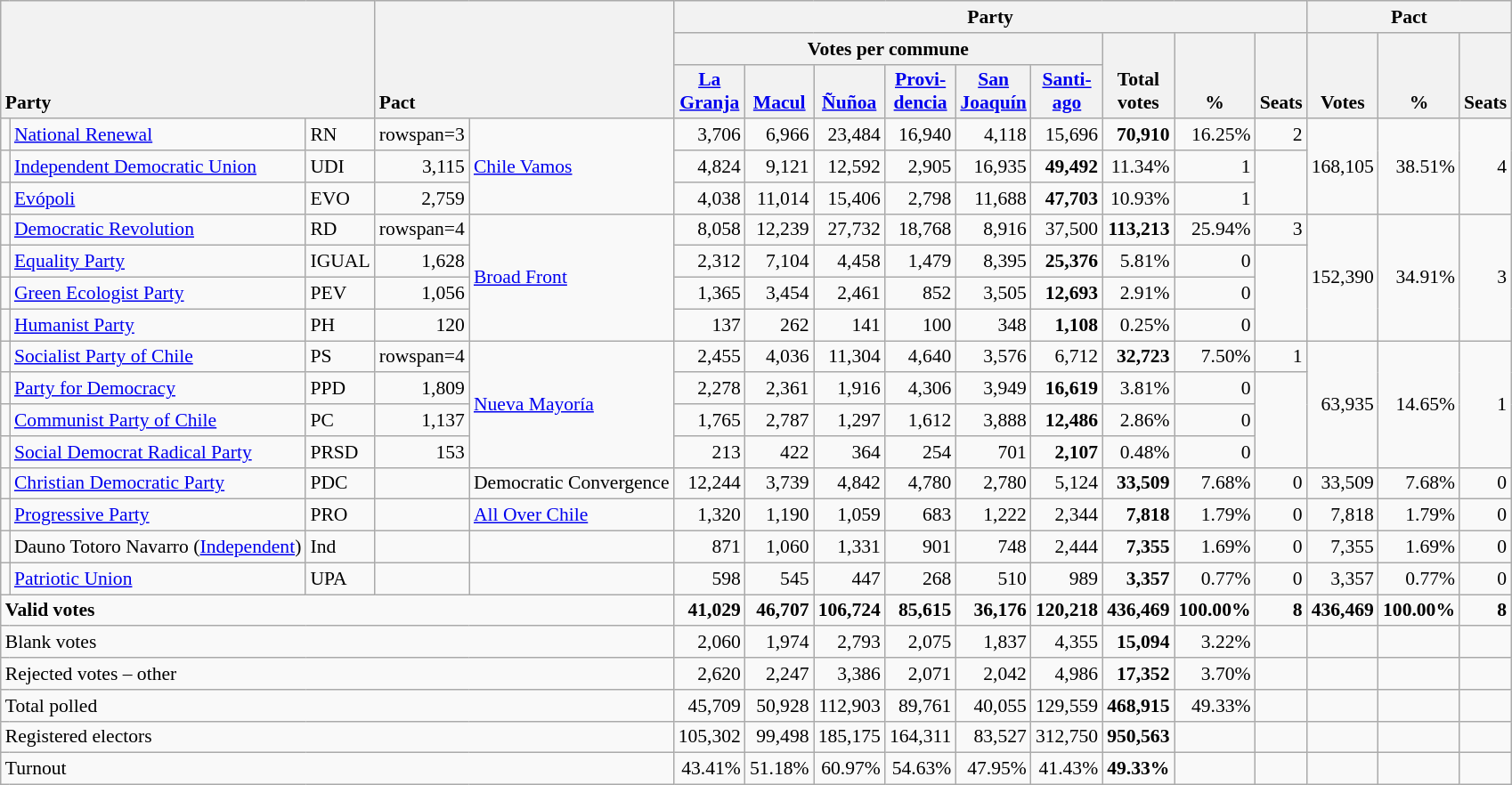<table class="wikitable" border="1" style="font-size:90%; text-align:right; white-space: nowrap;">
<tr>
<th style="text-align:left;" valign=bottom rowspan=3 colspan=3>Party</th>
<th style="text-align:left;" valign=bottom rowspan=3 colspan=2>Pact</th>
<th colspan=9>Party</th>
<th colspan=3>Pact</th>
</tr>
<tr>
<th colspan=6>Votes per commune</th>
<th align=center valign=bottom rowspan=2 width="40">Total<br>votes</th>
<th align=center valign=bottom rowspan=2 width="40">%</th>
<th align=center valign=bottom rowspan=2>Seats</th>
<th align=center valign=bottom rowspan=2 width="40">Votes</th>
<th align=center valign=bottom rowspan=2 width="40">%</th>
<th align=center valign=bottom rowspan=2>Seats</th>
</tr>
<tr>
<th align=center valign=bottom width="40"><a href='#'>La<br>Granja</a></th>
<th align=center valign=bottom width="40"><a href='#'>Macul</a></th>
<th align=center valign=bottom width="40"><a href='#'>Ñuñoa</a></th>
<th align=center valign=bottom width="40"><a href='#'>Provi-<br>dencia</a></th>
<th align=center valign=bottom width="40"><a href='#'>San<br>Joaquín</a></th>
<th align=center valign=bottom width="40"><a href='#'>Santi-<br>ago</a></th>
</tr>
<tr>
<td></td>
<td align=left><a href='#'>National Renewal</a></td>
<td align=left>RN</td>
<td>rowspan=3 </td>
<td rowspan=3 align=left><a href='#'>Chile Vamos</a></td>
<td>3,706</td>
<td>6,966</td>
<td>23,484</td>
<td>16,940</td>
<td>4,118</td>
<td>15,696</td>
<td><strong>70,910</strong></td>
<td>16.25%</td>
<td>2</td>
<td rowspan=3>168,105</td>
<td rowspan=3>38.51%</td>
<td rowspan=3>4</td>
</tr>
<tr>
<td></td>
<td align=left><a href='#'>Independent Democratic Union</a></td>
<td align=left>UDI</td>
<td>3,115</td>
<td>4,824</td>
<td>9,121</td>
<td>12,592</td>
<td>2,905</td>
<td>16,935</td>
<td><strong>49,492</strong></td>
<td>11.34%</td>
<td>1</td>
</tr>
<tr>
<td></td>
<td align=left><a href='#'>Evópoli</a></td>
<td align=left>EVO</td>
<td>2,759</td>
<td>4,038</td>
<td>11,014</td>
<td>15,406</td>
<td>2,798</td>
<td>11,688</td>
<td><strong>47,703</strong></td>
<td>10.93%</td>
<td>1</td>
</tr>
<tr>
<td></td>
<td align=left><a href='#'>Democratic Revolution</a></td>
<td align=left>RD</td>
<td>rowspan=4 </td>
<td rowspan=4 align=left><a href='#'>Broad Front</a></td>
<td>8,058</td>
<td>12,239</td>
<td>27,732</td>
<td>18,768</td>
<td>8,916</td>
<td>37,500</td>
<td><strong>113,213</strong></td>
<td>25.94%</td>
<td>3</td>
<td rowspan=4>152,390</td>
<td rowspan=4>34.91%</td>
<td rowspan=4>3</td>
</tr>
<tr>
<td></td>
<td align=left><a href='#'>Equality Party</a></td>
<td align=left>IGUAL</td>
<td>1,628</td>
<td>2,312</td>
<td>7,104</td>
<td>4,458</td>
<td>1,479</td>
<td>8,395</td>
<td><strong>25,376</strong></td>
<td>5.81%</td>
<td>0</td>
</tr>
<tr>
<td></td>
<td align=left><a href='#'>Green Ecologist Party</a></td>
<td align=left>PEV</td>
<td>1,056</td>
<td>1,365</td>
<td>3,454</td>
<td>2,461</td>
<td>852</td>
<td>3,505</td>
<td><strong>12,693</strong></td>
<td>2.91%</td>
<td>0</td>
</tr>
<tr>
<td></td>
<td align=left><a href='#'>Humanist Party</a></td>
<td align=left>PH</td>
<td>120</td>
<td>137</td>
<td>262</td>
<td>141</td>
<td>100</td>
<td>348</td>
<td><strong>1,108</strong></td>
<td>0.25%</td>
<td>0</td>
</tr>
<tr>
<td></td>
<td align=left><a href='#'>Socialist Party of Chile</a></td>
<td align=left>PS</td>
<td>rowspan=4 </td>
<td rowspan=4 align=left><a href='#'>Nueva Mayoría</a></td>
<td>2,455</td>
<td>4,036</td>
<td>11,304</td>
<td>4,640</td>
<td>3,576</td>
<td>6,712</td>
<td><strong>32,723</strong></td>
<td>7.50%</td>
<td>1</td>
<td rowspan=4>63,935</td>
<td rowspan=4>14.65%</td>
<td rowspan=4>1</td>
</tr>
<tr>
<td></td>
<td align=left><a href='#'>Party for Democracy</a></td>
<td align=left>PPD</td>
<td>1,809</td>
<td>2,278</td>
<td>2,361</td>
<td>1,916</td>
<td>4,306</td>
<td>3,949</td>
<td><strong>16,619</strong></td>
<td>3.81%</td>
<td>0</td>
</tr>
<tr>
<td></td>
<td align=left><a href='#'>Communist Party of Chile</a></td>
<td align=left>PC</td>
<td>1,137</td>
<td>1,765</td>
<td>2,787</td>
<td>1,297</td>
<td>1,612</td>
<td>3,888</td>
<td><strong>12,486</strong></td>
<td>2.86%</td>
<td>0</td>
</tr>
<tr>
<td></td>
<td align=left><a href='#'>Social Democrat Radical Party</a></td>
<td align=left>PRSD</td>
<td>153</td>
<td>213</td>
<td>422</td>
<td>364</td>
<td>254</td>
<td>701</td>
<td><strong>2,107</strong></td>
<td>0.48%</td>
<td>0</td>
</tr>
<tr>
<td></td>
<td align=left><a href='#'>Christian Democratic Party</a></td>
<td align=left>PDC</td>
<td></td>
<td align=left>Democratic Convergence</td>
<td>12,244</td>
<td>3,739</td>
<td>4,842</td>
<td>4,780</td>
<td>2,780</td>
<td>5,124</td>
<td><strong>33,509</strong></td>
<td>7.68%</td>
<td>0</td>
<td>33,509</td>
<td>7.68%</td>
<td>0</td>
</tr>
<tr>
<td></td>
<td align=left><a href='#'>Progressive Party</a></td>
<td align=left>PRO</td>
<td></td>
<td align=left><a href='#'>All Over Chile</a></td>
<td>1,320</td>
<td>1,190</td>
<td>1,059</td>
<td>683</td>
<td>1,222</td>
<td>2,344</td>
<td><strong>7,818</strong></td>
<td>1.79%</td>
<td>0</td>
<td>7,818</td>
<td>1.79%</td>
<td>0</td>
</tr>
<tr>
<td></td>
<td align=left>Dauno Totoro Navarro (<a href='#'>Independent</a>)</td>
<td align=left>Ind</td>
<td></td>
<td></td>
<td>871</td>
<td>1,060</td>
<td>1,331</td>
<td>901</td>
<td>748</td>
<td>2,444</td>
<td><strong>7,355</strong></td>
<td>1.69%</td>
<td>0</td>
<td>7,355</td>
<td>1.69%</td>
<td>0</td>
</tr>
<tr>
<td></td>
<td align=left><a href='#'>Patriotic Union</a></td>
<td align=left>UPA</td>
<td></td>
<td></td>
<td>598</td>
<td>545</td>
<td>447</td>
<td>268</td>
<td>510</td>
<td>989</td>
<td><strong>3,357</strong></td>
<td>0.77%</td>
<td>0</td>
<td>3,357</td>
<td>0.77%</td>
<td>0</td>
</tr>
<tr style="font-weight:bold">
<td align=left colspan=5>Valid votes</td>
<td>41,029</td>
<td>46,707</td>
<td>106,724</td>
<td>85,615</td>
<td>36,176</td>
<td>120,218</td>
<td>436,469</td>
<td>100.00%</td>
<td>8</td>
<td>436,469</td>
<td>100.00%</td>
<td>8</td>
</tr>
<tr>
<td align=left colspan=5>Blank votes</td>
<td>2,060</td>
<td>1,974</td>
<td>2,793</td>
<td>2,075</td>
<td>1,837</td>
<td>4,355</td>
<td><strong>15,094</strong></td>
<td>3.22%</td>
<td></td>
<td></td>
<td></td>
<td></td>
</tr>
<tr>
<td align=left colspan=5>Rejected votes – other</td>
<td>2,620</td>
<td>2,247</td>
<td>3,386</td>
<td>2,071</td>
<td>2,042</td>
<td>4,986</td>
<td><strong>17,352</strong></td>
<td>3.70%</td>
<td></td>
<td></td>
<td></td>
<td></td>
</tr>
<tr>
<td align=left colspan=5>Total polled</td>
<td>45,709</td>
<td>50,928</td>
<td>112,903</td>
<td>89,761</td>
<td>40,055</td>
<td>129,559</td>
<td><strong>468,915</strong></td>
<td>49.33%</td>
<td></td>
<td></td>
<td></td>
<td></td>
</tr>
<tr>
<td align=left colspan=5>Registered electors</td>
<td>105,302</td>
<td>99,498</td>
<td>185,175</td>
<td>164,311</td>
<td>83,527</td>
<td>312,750</td>
<td><strong>950,563</strong></td>
<td></td>
<td></td>
<td></td>
<td></td>
<td></td>
</tr>
<tr>
<td align=left colspan=5>Turnout</td>
<td>43.41%</td>
<td>51.18%</td>
<td>60.97%</td>
<td>54.63%</td>
<td>47.95%</td>
<td>41.43%</td>
<td><strong>49.33%</strong></td>
<td></td>
<td></td>
<td></td>
<td></td>
<td></td>
</tr>
</table>
